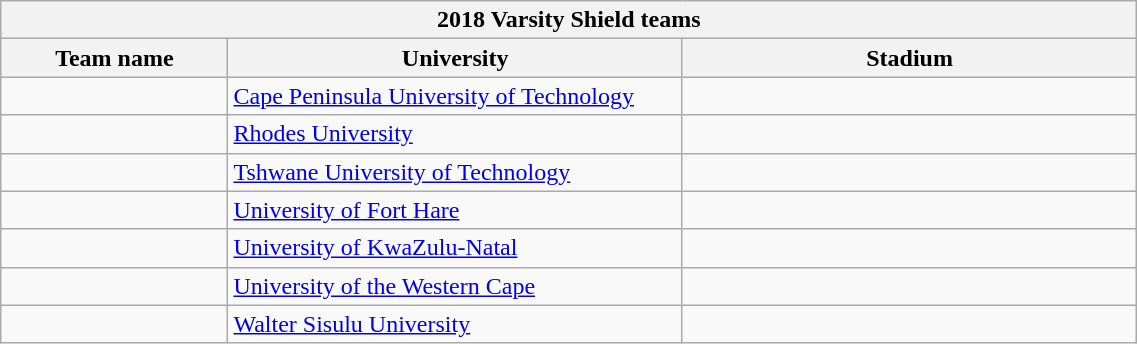<table class="wikitable collapsible sortable" style="text-align:left; width:60%;">
<tr>
<th colspan="100%" align=center>2018 Varsity Shield teams</th>
</tr>
<tr>
<th width="20%">Team name</th>
<th width="40%">University</th>
<th width="40%">Stadium</th>
</tr>
<tr>
<td></td>
<td><a href='#'>Cape Peninsula University of Technology</a></td>
<td></td>
</tr>
<tr>
<td></td>
<td><a href='#'>Rhodes University</a></td>
<td></td>
</tr>
<tr>
<td></td>
<td><a href='#'>Tshwane University of Technology</a></td>
<td></td>
</tr>
<tr>
<td></td>
<td><a href='#'>University of Fort Hare</a></td>
<td></td>
</tr>
<tr>
<td></td>
<td><a href='#'>University of KwaZulu-Natal</a></td>
<td></td>
</tr>
<tr>
<td></td>
<td><a href='#'>University of the Western Cape</a></td>
<td></td>
</tr>
<tr>
<td></td>
<td><a href='#'>Walter Sisulu University</a></td>
<td></td>
</tr>
</table>
